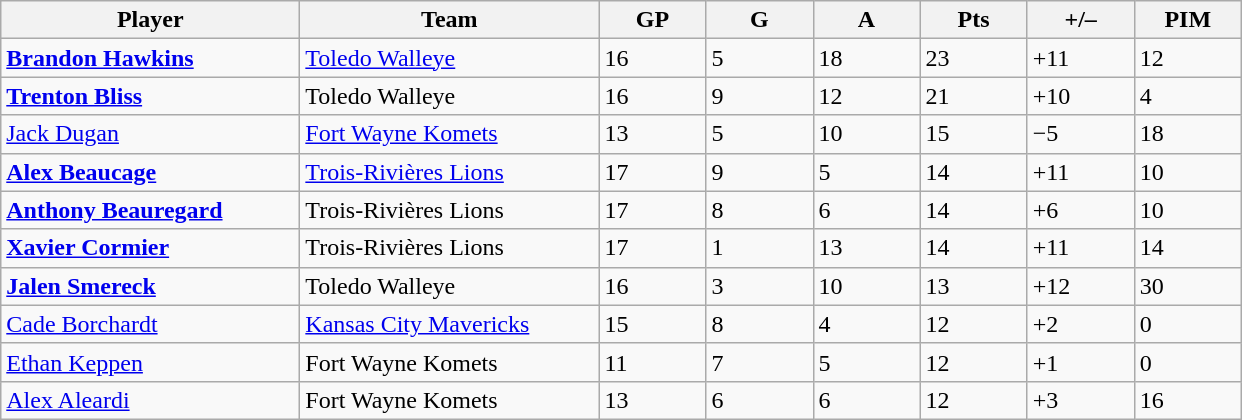<table class="wikitable sortable">
<tr>
<th style="width:12em">Player</th>
<th style="width:12em">Team</th>
<th style="width:4em">GP</th>
<th style="width:4em">G</th>
<th style="width:4em">A</th>
<th style="width:4em">Pts</th>
<th style="width:4em">+/–</th>
<th style="width:4em">PIM</th>
</tr>
<tr>
<td><strong><a href='#'>Brandon Hawkins</a></strong></td>
<td><a href='#'>Toledo Walleye</a></td>
<td>16</td>
<td>5</td>
<td>18</td>
<td>23</td>
<td>+11</td>
<td>12</td>
</tr>
<tr>
<td><strong><a href='#'>Trenton Bliss</a></strong></td>
<td>Toledo Walleye</td>
<td>16</td>
<td>9</td>
<td>12</td>
<td>21</td>
<td>+10</td>
<td>4</td>
</tr>
<tr>
<td><a href='#'>Jack Dugan</a></td>
<td><a href='#'>Fort Wayne Komets</a></td>
<td>13</td>
<td>5</td>
<td>10</td>
<td>15</td>
<td>−5</td>
<td>18</td>
</tr>
<tr>
<td><strong><a href='#'>Alex Beaucage</a></strong></td>
<td><a href='#'>Trois-Rivières Lions</a></td>
<td>17</td>
<td>9</td>
<td>5</td>
<td>14</td>
<td>+11</td>
<td>10</td>
</tr>
<tr>
<td><strong><a href='#'>Anthony Beauregard</a></strong></td>
<td>Trois-Rivières Lions</td>
<td>17</td>
<td>8</td>
<td>6</td>
<td>14</td>
<td>+6</td>
<td>10</td>
</tr>
<tr>
<td><strong><a href='#'>Xavier Cormier</a></strong></td>
<td>Trois-Rivières Lions</td>
<td>17</td>
<td>1</td>
<td>13</td>
<td>14</td>
<td>+11</td>
<td>14</td>
</tr>
<tr>
<td><strong><a href='#'>Jalen Smereck</a></strong></td>
<td>Toledo Walleye</td>
<td>16</td>
<td>3</td>
<td>10</td>
<td>13</td>
<td>+12</td>
<td>30</td>
</tr>
<tr>
<td><a href='#'>Cade Borchardt</a></td>
<td><a href='#'>Kansas City Mavericks</a></td>
<td>15</td>
<td>8</td>
<td>4</td>
<td>12</td>
<td>+2</td>
<td>0</td>
</tr>
<tr>
<td><a href='#'>Ethan Keppen</a></td>
<td>Fort Wayne Komets</td>
<td>11</td>
<td>7</td>
<td>5</td>
<td>12</td>
<td>+1</td>
<td>0</td>
</tr>
<tr>
<td><a href='#'>Alex Aleardi</a></td>
<td>Fort Wayne Komets</td>
<td>13</td>
<td>6</td>
<td>6</td>
<td>12</td>
<td>+3</td>
<td>16</td>
</tr>
</table>
